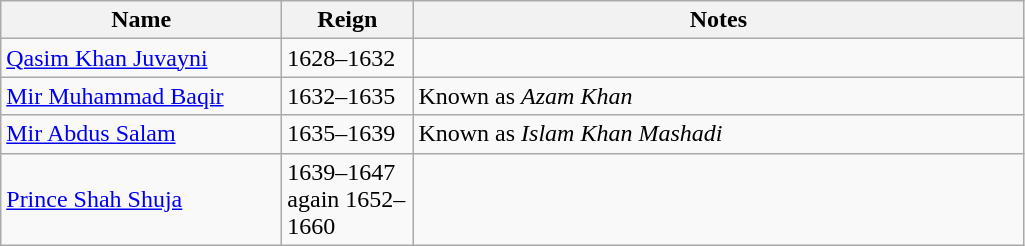<table class="wikitable">
<tr>
<th width="180">Name</th>
<th width="80">Reign</th>
<th width="400">Notes</th>
</tr>
<tr>
<td><a href='#'>Qasim Khan Juvayni</a></td>
<td>1628–1632</td>
<td></td>
</tr>
<tr>
<td><a href='#'>Mir Muhammad Baqir</a></td>
<td>1632–1635</td>
<td>Known as <em>Azam Khan</em></td>
</tr>
<tr>
<td><a href='#'>Mir Abdus Salam</a></td>
<td>1635–1639</td>
<td>Known as <em>Islam Khan Mashadi</em></td>
</tr>
<tr>
<td><a href='#'>Prince Shah Shuja</a></td>
<td>1639–1647 again 1652–1660</td>
<td></td>
</tr>
</table>
